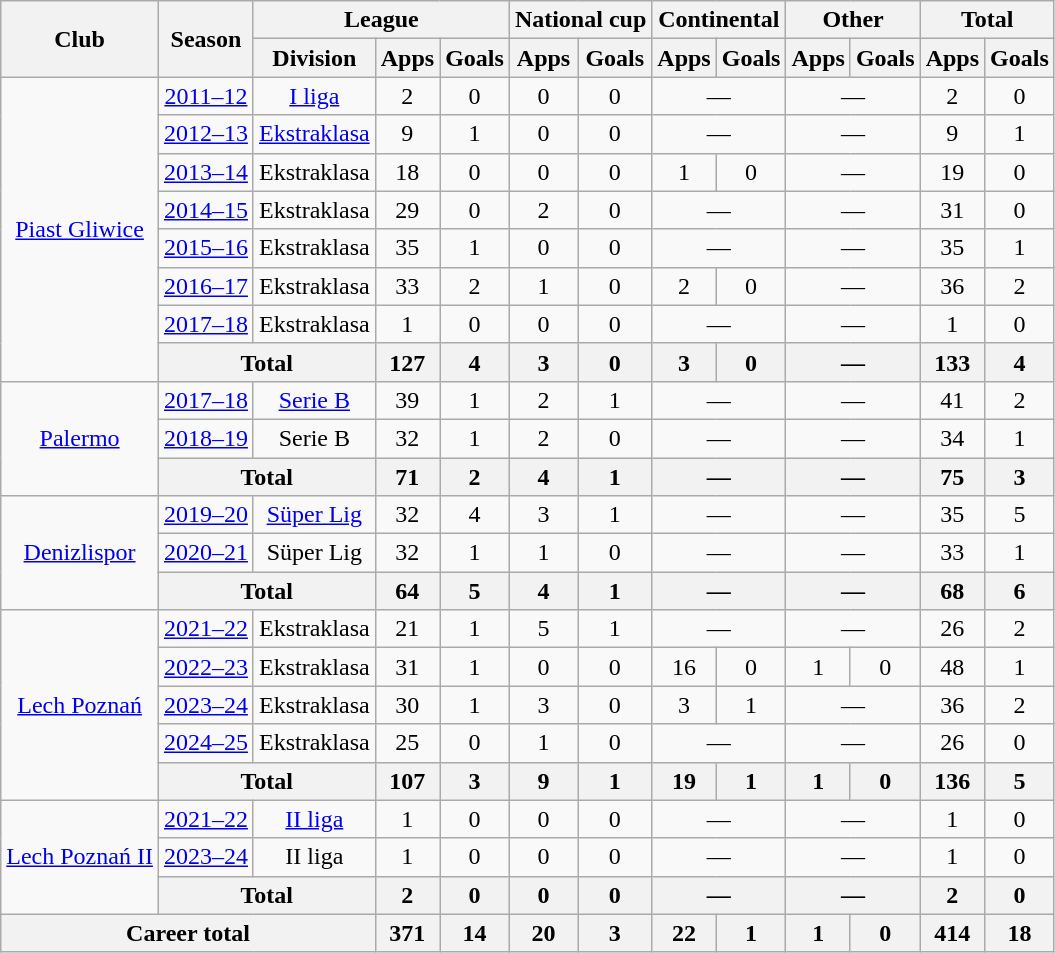<table class="wikitable" style="text-align: center">
<tr>
<th rowspan="2">Club</th>
<th rowspan="2">Season</th>
<th colspan="3">League</th>
<th colspan="2">National cup</th>
<th colspan="2">Continental</th>
<th colspan="2">Other</th>
<th colspan="2">Total</th>
</tr>
<tr>
<th>Division</th>
<th>Apps</th>
<th>Goals</th>
<th>Apps</th>
<th>Goals</th>
<th>Apps</th>
<th>Goals</th>
<th>Apps</th>
<th>Goals</th>
<th>Apps</th>
<th>Goals</th>
</tr>
<tr>
<td rowspan="8"><a href='#'>Piast Gliwice</a></td>
<td><a href='#'>2011–12</a></td>
<td><a href='#'>I liga</a></td>
<td>2</td>
<td>0</td>
<td>0</td>
<td>0</td>
<td colspan="2">—</td>
<td colspan="2">—</td>
<td>2</td>
<td>0</td>
</tr>
<tr>
<td><a href='#'>2012–13</a></td>
<td><a href='#'>Ekstraklasa</a></td>
<td>9</td>
<td>1</td>
<td>0</td>
<td>0</td>
<td colspan="2">—</td>
<td colspan="2">—</td>
<td>9</td>
<td>1</td>
</tr>
<tr>
<td><a href='#'>2013–14</a></td>
<td>Ekstraklasa</td>
<td>18</td>
<td>0</td>
<td>0</td>
<td>0</td>
<td>1</td>
<td>0</td>
<td colspan="2">—</td>
<td>19</td>
<td>0</td>
</tr>
<tr>
<td><a href='#'>2014–15</a></td>
<td>Ekstraklasa</td>
<td>29</td>
<td>0</td>
<td>2</td>
<td>0</td>
<td colspan="2">—</td>
<td colspan="2">—</td>
<td>31</td>
<td>0</td>
</tr>
<tr>
<td><a href='#'>2015–16</a></td>
<td>Ekstraklasa</td>
<td>35</td>
<td>1</td>
<td>0</td>
<td>0</td>
<td colspan="2">—</td>
<td colspan="2">—</td>
<td>35</td>
<td>1</td>
</tr>
<tr>
<td><a href='#'>2016–17</a></td>
<td>Ekstraklasa</td>
<td>33</td>
<td>2</td>
<td>1</td>
<td>0</td>
<td>2</td>
<td>0</td>
<td colspan="2">—</td>
<td>36</td>
<td>2</td>
</tr>
<tr>
<td><a href='#'>2017–18</a></td>
<td>Ekstraklasa</td>
<td>1</td>
<td>0</td>
<td>0</td>
<td>0</td>
<td colspan="2">—</td>
<td colspan="2">—</td>
<td>1</td>
<td>0</td>
</tr>
<tr>
<th colspan="2">Total</th>
<th>127</th>
<th>4</th>
<th>3</th>
<th>0</th>
<th>3</th>
<th>0</th>
<th colspan="2">—</th>
<th>133</th>
<th>4</th>
</tr>
<tr>
<td rowspan="3"><a href='#'>Palermo</a></td>
<td><a href='#'>2017–18</a></td>
<td><a href='#'>Serie B</a></td>
<td>39</td>
<td>1</td>
<td>2</td>
<td>1</td>
<td colspan="2">—</td>
<td colspan="2">—</td>
<td>41</td>
<td>2</td>
</tr>
<tr>
<td><a href='#'>2018–19</a></td>
<td>Serie B</td>
<td>32</td>
<td>1</td>
<td>2</td>
<td>0</td>
<td colspan="2">—</td>
<td colspan="2">—</td>
<td>34</td>
<td>1</td>
</tr>
<tr>
<th colspan="2">Total</th>
<th>71</th>
<th>2</th>
<th>4</th>
<th>1</th>
<th colspan="2">—</th>
<th colspan="2">—</th>
<th>75</th>
<th>3</th>
</tr>
<tr>
<td rowspan="3"><a href='#'>Denizlispor</a></td>
<td><a href='#'>2019–20</a></td>
<td><a href='#'>Süper Lig</a></td>
<td>32</td>
<td>4</td>
<td>3</td>
<td>1</td>
<td colspan="2">—</td>
<td colspan="2">—</td>
<td>35</td>
<td>5</td>
</tr>
<tr>
<td><a href='#'>2020–21</a></td>
<td>Süper Lig</td>
<td>32</td>
<td>1</td>
<td>1</td>
<td>0</td>
<td colspan="2">—</td>
<td colspan="2">—</td>
<td>33</td>
<td>1</td>
</tr>
<tr>
<th colspan="2">Total</th>
<th>64</th>
<th>5</th>
<th>4</th>
<th>1</th>
<th colspan="2">—</th>
<th colspan="2">—</th>
<th>68</th>
<th>6</th>
</tr>
<tr>
<td rowspan="5"><a href='#'>Lech Poznań</a></td>
<td><a href='#'>2021–22</a></td>
<td>Ekstraklasa</td>
<td>21</td>
<td>1</td>
<td>5</td>
<td>1</td>
<td colspan="2">—</td>
<td colspan="2">—</td>
<td>26</td>
<td>2</td>
</tr>
<tr>
<td><a href='#'>2022–23</a></td>
<td>Ekstraklasa</td>
<td>31</td>
<td>1</td>
<td>0</td>
<td>0</td>
<td>16</td>
<td>0</td>
<td>1</td>
<td>0</td>
<td>48</td>
<td>1</td>
</tr>
<tr>
<td><a href='#'>2023–24</a></td>
<td>Ekstraklasa</td>
<td>30</td>
<td>1</td>
<td>3</td>
<td>0</td>
<td>3</td>
<td>1</td>
<td colspan="2">—</td>
<td>36</td>
<td>2</td>
</tr>
<tr>
<td><a href='#'>2024–25</a></td>
<td>Ekstraklasa</td>
<td>25</td>
<td>0</td>
<td>1</td>
<td>0</td>
<td colspan="2">—</td>
<td colspan="2">—</td>
<td>26</td>
<td>0</td>
</tr>
<tr>
<th colspan="2">Total</th>
<th>107</th>
<th>3</th>
<th>9</th>
<th>1</th>
<th>19</th>
<th>1</th>
<th>1</th>
<th>0</th>
<th>136</th>
<th>5</th>
</tr>
<tr>
<td rowspan="3"><a href='#'>Lech Poznań II</a></td>
<td><a href='#'>2021–22</a></td>
<td><a href='#'>II liga</a></td>
<td>1</td>
<td>0</td>
<td>0</td>
<td>0</td>
<td colspan="2">—</td>
<td colspan="2">—</td>
<td>1</td>
<td>0</td>
</tr>
<tr>
<td><a href='#'>2023–24</a></td>
<td>II liga</td>
<td>1</td>
<td>0</td>
<td>0</td>
<td>0</td>
<td colspan="2">—</td>
<td colspan="2">—</td>
<td>1</td>
<td>0</td>
</tr>
<tr>
<th colspan="2">Total</th>
<th>2</th>
<th>0</th>
<th>0</th>
<th>0</th>
<th colspan="2">—</th>
<th colspan="2">—</th>
<th>2</th>
<th>0</th>
</tr>
<tr>
<th colspan="3">Career total</th>
<th>371</th>
<th>14</th>
<th>20</th>
<th>3</th>
<th>22</th>
<th>1</th>
<th>1</th>
<th>0</th>
<th>414</th>
<th>18</th>
</tr>
</table>
